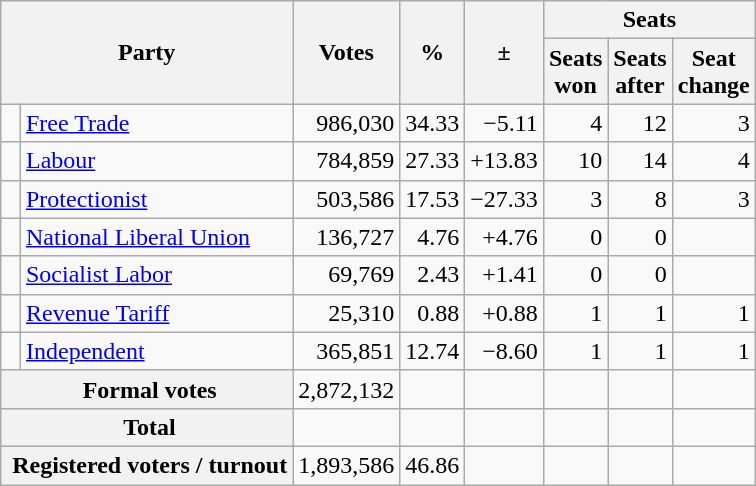<table class="wikitable">
<tr>
<th colspan=2 style="width:180px" rowspan=2>Party</th>
<th rowspan=2>Votes</th>
<th rowspan=2>%</th>
<th rowspan=2>±</th>
<th colspan=3>Seats</th>
</tr>
<tr>
<th>Seats<br>won</th>
<th>Seats<br>after</th>
<th>Seat<br>change</th>
</tr>
<tr>
<td> </td>
<td><a href='#'>Free Trade</a></td>
<td style="text-align:right">986,030</td>
<td style="text-align:right">34.33</td>
<td style="text-align:right">−5.11</td>
<td style="text-align:right">4</td>
<td style="text-align:right">12</td>
<td style="text-align:right"> 3</td>
</tr>
<tr>
<td> </td>
<td><a href='#'>Labour</a></td>
<td style="text-align:right">784,859</td>
<td style="text-align:right">27.33</td>
<td style="text-align:right">+13.83</td>
<td style="text-align:right">10</td>
<td style="text-align:right">14</td>
<td style="text-align:right"> 4</td>
</tr>
<tr>
<td> </td>
<td><a href='#'>Protectionist</a></td>
<td style="text-align:right">503,586</td>
<td style="text-align:right">17.53</td>
<td style="text-align:right">−27.33</td>
<td style="text-align:right">3</td>
<td style="text-align:right">8</td>
<td style="text-align:right"> 3</td>
</tr>
<tr>
<td> </td>
<td><a href='#'>National Liberal Union</a></td>
<td style="text-align:right">136,727</td>
<td style="text-align:right">4.76</td>
<td style="text-align:right">+4.76</td>
<td style="text-align:right">0</td>
<td style="text-align:right">0</td>
<td style="text-align:right"></td>
</tr>
<tr>
<td> </td>
<td><a href='#'>Socialist Labor</a></td>
<td style="text-align:right">69,769</td>
<td style="text-align:right">2.43</td>
<td style="text-align:right">+1.41</td>
<td style="text-align:right">0</td>
<td style="text-align:right">0</td>
<td style="text-align:right"></td>
</tr>
<tr>
<td> </td>
<td><a href='#'>Revenue Tariff</a></td>
<td style="text-align:right">25,310</td>
<td style="text-align:right">0.88</td>
<td style="text-align:right">+0.88</td>
<td style="text-align:right">1</td>
<td style="text-align:right">1</td>
<td style="text-align:right"> 1</td>
</tr>
<tr>
<td> </td>
<td><a href='#'>Independent</a></td>
<td style="text-align:right">365,851</td>
<td style="text-align:right">12.74</td>
<td style="text-align:right">−8.60</td>
<td style="text-align:right">1</td>
<td style="text-align:right">1</td>
<td style="text-align:right"> 1</td>
</tr>
<tr>
<th colspan="2"> Formal votes</th>
<td>2,872,132</td>
<td></td>
<td></td>
<td></td>
<td></td>
<td></td>
</tr>
<tr>
<th colspan="2"> Total</th>
<td></td>
<td></td>
<td></td>
<td></td>
<td></td>
<td></td>
</tr>
<tr>
<th colspan="2"> Registered voters / turnout</th>
<td>1,893,586</td>
<td>46.86</td>
<td></td>
<td></td>
<td></td>
<td></td>
</tr>
</table>
